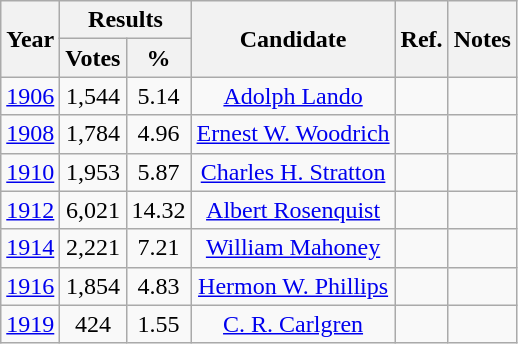<table class="wikitable" border="1" style="text-align:center">
<tr>
<th rowspan=2>Year</th>
<th colspan=2>Results</th>
<th rowspan=2>Candidate</th>
<th rowspan=2>Ref.</th>
<th rowspan=2>Notes</th>
</tr>
<tr>
<th>Votes</th>
<th>%</th>
</tr>
<tr>
<td><a href='#'>1906</a></td>
<td>1,544</td>
<td>5.14</td>
<td><a href='#'>Adolph Lando</a></td>
<td></td>
<td></td>
</tr>
<tr>
<td><a href='#'>1908</a></td>
<td>1,784</td>
<td>4.96</td>
<td><a href='#'>Ernest W. Woodrich</a></td>
<td></td>
<td></td>
</tr>
<tr>
<td><a href='#'>1910</a></td>
<td>1,953</td>
<td>5.87</td>
<td><a href='#'>Charles H. Stratton</a></td>
<td></td>
<td></td>
</tr>
<tr>
<td><a href='#'>1912</a></td>
<td>6,021</td>
<td>14.32</td>
<td><a href='#'>Albert Rosenquist</a></td>
<td></td>
<td></td>
</tr>
<tr>
<td><a href='#'>1914</a></td>
<td>2,221</td>
<td>7.21</td>
<td><a href='#'>William Mahoney</a></td>
<td></td>
<td></td>
</tr>
<tr>
<td><a href='#'>1916</a></td>
<td>1,854</td>
<td>4.83</td>
<td><a href='#'>Hermon W. Phillips</a></td>
<td></td>
<td></td>
</tr>
<tr>
<td><a href='#'>1919</a></td>
<td>424</td>
<td>1.55</td>
<td><a href='#'>C. R. Carlgren</a></td>
<td></td>
<td></td>
</tr>
</table>
